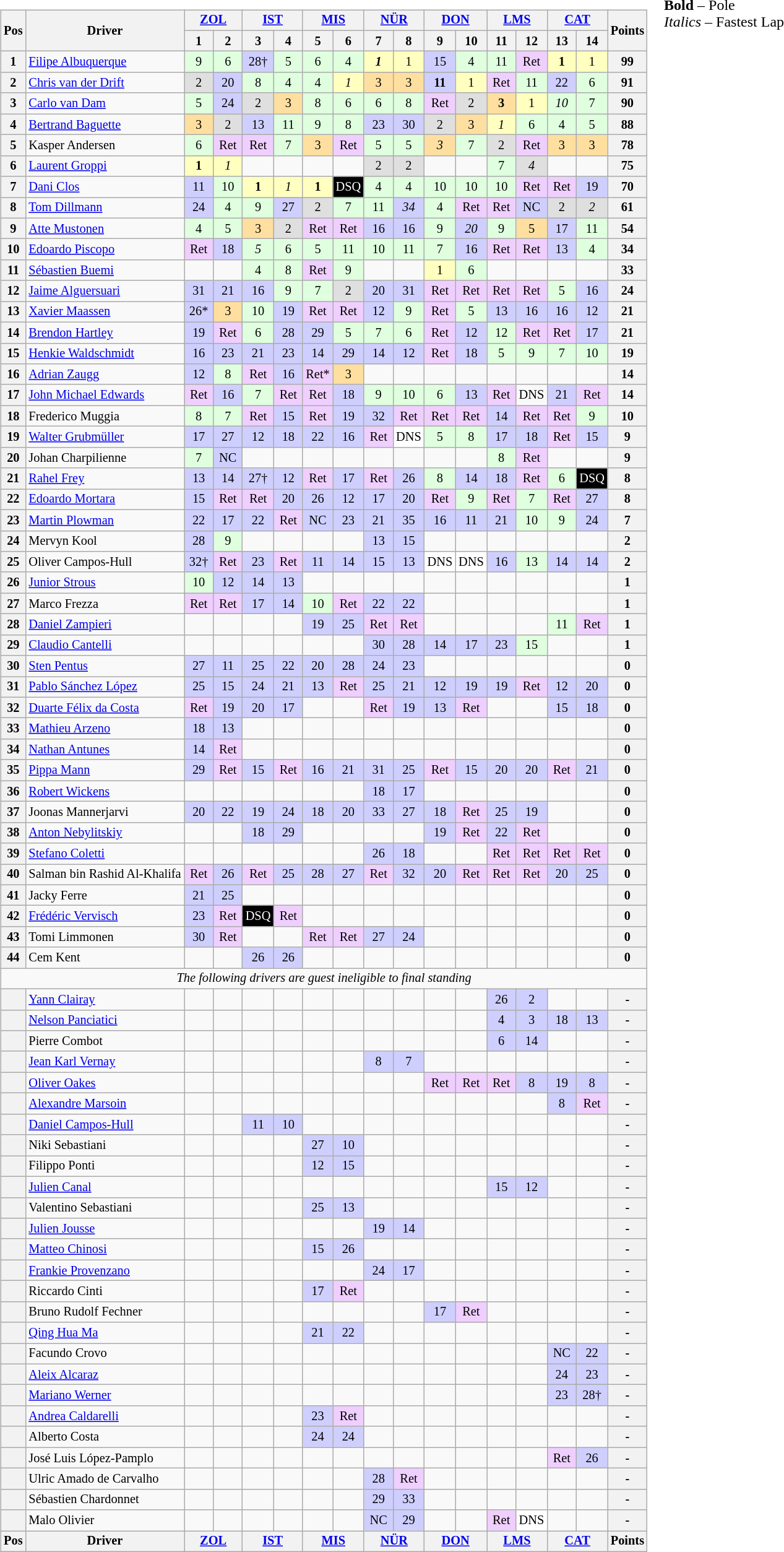<table>
<tr>
<td><br><table class="wikitable" style="font-size:85%; text-align:center">
<tr>
<th rowspan=2>Pos</th>
<th rowspan=2>Driver</th>
<th colspan=2><a href='#'>ZOL</a><br></th>
<th colspan=2><a href='#'>IST</a><br></th>
<th colspan=2><a href='#'>MIS</a><br></th>
<th colspan=2><a href='#'>NÜR</a><br></th>
<th colspan=2><a href='#'>DON</a><br></th>
<th colspan=2><a href='#'>LMS</a><br></th>
<th colspan=2><a href='#'>CAT</a><br></th>
<th rowspan=2>Points</th>
</tr>
<tr>
<th width=25>1</th>
<th width=25>2</th>
<th width=25>3</th>
<th width=25>4</th>
<th width=25>5</th>
<th width=25>6</th>
<th width=25>7</th>
<th width=25>8</th>
<th width=25>9</th>
<th width=25>10</th>
<th width=25>11</th>
<th width=25>12</th>
<th width=25>13</th>
<th width=25>14</th>
</tr>
<tr>
<th>1</th>
<td align=left> <a href='#'>Filipe Albuquerque</a></td>
<td style="background:#DFFFDF;">9</td>
<td style="background:#DFFFDF;">6</td>
<td style="background:#CFCFFF;">28†</td>
<td style="background:#DFFFDF;">5</td>
<td style="background:#DFFFDF;">6</td>
<td style="background:#DFFFDF;">4</td>
<td style="background:#FFFFBF;"><strong><em>1</em></strong></td>
<td style="background:#FFFFBF;">1</td>
<td style="background:#CFCFFF;">15</td>
<td style="background:#DFFFDF;">4</td>
<td style="background:#DFFFDF;">11</td>
<td style="background:#EFCFFF;">Ret</td>
<td style="background:#FFFFBF;"><strong>1</strong></td>
<td style="background:#FFFFBF;">1</td>
<th>99</th>
</tr>
<tr>
<th>2</th>
<td align=left> <a href='#'>Chris van der Drift</a></td>
<td style="background:#DFDFDF;">2</td>
<td style="background:#CFCFFF;">20</td>
<td style="background:#DFFFDF;">8</td>
<td style="background:#DFFFDF;">4</td>
<td style="background:#DFFFDF;">4</td>
<td style="background:#FFFFBF;"><em>1</em></td>
<td style="background:#FFDF9F;">3</td>
<td style="background:#FFDF9F;">3</td>
<td style="background:#CFCFFF;"><strong>11</strong></td>
<td style="background:#FFFFBF;">1</td>
<td style="background:#EFCFFF;">Ret</td>
<td style="background:#DFFFDF;">11</td>
<td style="background:#CFCFFF;">22</td>
<td style="background:#DFFFDF;">6</td>
<th>91</th>
</tr>
<tr>
<th>3</th>
<td align=left> <a href='#'>Carlo van Dam</a></td>
<td style="background:#DFFFDF;">5</td>
<td style="background:#CFCFFF;">24</td>
<td style="background:#DFDFDF;">2</td>
<td style="background:#FFDF9F;">3</td>
<td style="background:#DFFFDF;">8</td>
<td style="background:#DFFFDF;">6</td>
<td style="background:#DFFFDF;">6</td>
<td style="background:#DFFFDF;">8</td>
<td style="background:#EFCFFF;">Ret</td>
<td style="background:#DFDFDF;">2</td>
<td style="background:#FFDF9F;"><strong>3</strong></td>
<td style="background:#FFFFBF;">1</td>
<td style="background:#DFFFDF;"><em>10</em></td>
<td style="background:#DFFFDF;">7</td>
<th>90</th>
</tr>
<tr>
<th>4</th>
<td align=left> <a href='#'>Bertrand Baguette</a></td>
<td style="background:#FFDF9F;">3</td>
<td style="background:#DFDFDF;">2</td>
<td style="background:#CFCFFF;">13</td>
<td style="background:#DFFFDF;">11</td>
<td style="background:#DFFFDF;">9</td>
<td style="background:#DFFFDF;">8</td>
<td style="background:#CFCFFF;">23</td>
<td style="background:#CFCFFF;">30</td>
<td style="background:#DFDFDF;">2</td>
<td style="background:#FFDF9F;">3</td>
<td style="background:#FFFFBF;"><em>1</em></td>
<td style="background:#DFFFDF;">6</td>
<td style="background:#DFFFDF;">4</td>
<td style="background:#DFFFDF;">5</td>
<th>88</th>
</tr>
<tr>
<th>5</th>
<td align=left> Kasper Andersen</td>
<td style="background:#DFFFDF;">6</td>
<td style="background:#EFCFFF;">Ret</td>
<td style="background:#EFCFFF;">Ret</td>
<td style="background:#DFFFDF;">7</td>
<td style="background:#FFDF9F;">3</td>
<td style="background:#EFCFFF;">Ret</td>
<td style="background:#DFFFDF;">5</td>
<td style="background:#DFFFDF;">5</td>
<td style="background:#FFDF9F;"><em>3</em></td>
<td style="background:#DFFFDF;">7</td>
<td style="background:#DFDFDF;">2</td>
<td style="background:#EFCFFF;">Ret</td>
<td style="background:#FFDF9F;">3</td>
<td style="background:#FFDF9F;">3</td>
<th>78</th>
</tr>
<tr>
<th>6</th>
<td align=left> <a href='#'>Laurent Groppi</a></td>
<td style="background:#FFFFBF;"><strong>1</strong></td>
<td style="background:#FFFFBF;"><em>1</em></td>
<td></td>
<td></td>
<td></td>
<td></td>
<td style="background:#DFDFDF;">2</td>
<td style="background:#DFDFDF;">2</td>
<td></td>
<td></td>
<td style="background:#DFFFDF;">7</td>
<td style="background:#DFDFDF;"><em>4</em></td>
<td></td>
<td></td>
<th>75</th>
</tr>
<tr>
<th>7</th>
<td align=left> <a href='#'>Dani Clos</a></td>
<td style="background:#CFCFFF;">11</td>
<td style="background:#DFFFDF;">10</td>
<td style="background:#FFFFBF;"><strong>1</strong></td>
<td style="background:#FFFFBF;"><em>1</em></td>
<td style="background:#FFFFBF;"><strong>1</strong></td>
<td style="background:#000000; color:white">DSQ</td>
<td style="background:#DFFFDF;">4</td>
<td style="background:#DFFFDF;">4</td>
<td style="background:#DFFFDF;">10</td>
<td style="background:#DFFFDF;">10</td>
<td style="background:#DFFFDF;">10</td>
<td style="background:#EFCFFF;">Ret</td>
<td style="background:#EFCFFF;">Ret</td>
<td style="background:#CFCFFF;">19</td>
<th>70</th>
</tr>
<tr>
<th>8</th>
<td align=left> <a href='#'>Tom Dillmann</a></td>
<td style="background:#CFCFFF;">24</td>
<td style="background:#DFFFDF;">4</td>
<td style="background:#DFFFDF;">9</td>
<td style="background:#CFCFFF;">27</td>
<td style="background:#DFDFDF;">2</td>
<td style="background:#DFFFDF;">7</td>
<td style="background:#DFFFDF;">11</td>
<td style="background:#CFCFFF;"><em>34</em></td>
<td style="background:#DFFFDF;">4</td>
<td style="background:#EFCFFF;">Ret</td>
<td style="background:#EFCFFF;">Ret</td>
<td style="background:#CFCFFF;">NC</td>
<td style="background:#DFDFDF;">2</td>
<td style="background:#DFDFDF;"><em>2</em></td>
<th>61</th>
</tr>
<tr>
<th>9</th>
<td align=left> <a href='#'>Atte Mustonen</a></td>
<td style="background:#DFFFDF;">4</td>
<td style="background:#DFFFDF;">5</td>
<td style="background:#FFDF9F;">3</td>
<td style="background:#DFDFDF;">2</td>
<td style="background:#EFCFFF;">Ret</td>
<td style="background:#EFCFFF;">Ret</td>
<td style="background:#CFCFFF;">16</td>
<td style="background:#CFCFFF;">16</td>
<td style="background:#DFFFDF;">9</td>
<td style="background:#CFCFFF;"><em>20</em></td>
<td style="background:#DFFFDF;">9</td>
<td style="background:#FFDF9F;">5</td>
<td style="background:#CFCFFF;">17</td>
<td style="background:#DFFFDF;">11</td>
<th>54</th>
</tr>
<tr>
<th>10</th>
<td align=left> <a href='#'>Edoardo Piscopo</a></td>
<td style="background:#EFCFFF;">Ret</td>
<td style="background:#CFCFFF;">18</td>
<td style="background:#DFFFDF;"><em>5</em></td>
<td style="background:#DFFFDF;">6</td>
<td style="background:#DFFFDF;">5</td>
<td style="background:#DFFFDF;">11</td>
<td style="background:#DFFFDF;">10</td>
<td style="background:#DFFFDF;">11</td>
<td style="background:#DFFFDF;">7</td>
<td style="background:#CFCFFF;">16</td>
<td style="background:#EFCFFF;">Ret</td>
<td style="background:#EFCFFF;">Ret</td>
<td style="background:#CFCFFF;">13</td>
<td style="background:#DFFFDF;">4</td>
<th>34</th>
</tr>
<tr>
<th>11</th>
<td align=left> <a href='#'>Sébastien Buemi</a></td>
<td></td>
<td></td>
<td style="background:#DFFFDF;">4</td>
<td style="background:#DFFFDF;">8</td>
<td style="background:#EFCFFF;">Ret</td>
<td style="background:#DFFFDF;">9</td>
<td></td>
<td></td>
<td style="background:#FFFFBF;">1</td>
<td style="background:#DFFFDF;">6</td>
<td></td>
<td></td>
<td></td>
<td></td>
<th>33</th>
</tr>
<tr>
<th>12</th>
<td align=left> <a href='#'>Jaime Alguersuari</a></td>
<td style="background:#CFCFFF;">31</td>
<td style="background:#CFCFFF;">21</td>
<td style="background:#CFCFFF;">16</td>
<td style="background:#DFFFDF;">9</td>
<td style="background:#DFFFDF;">7</td>
<td style="background:#DFDFDF;">2</td>
<td style="background:#CFCFFF;">20</td>
<td style="background:#CFCFFF;">31</td>
<td style="background:#EFCFFF;">Ret</td>
<td style="background:#EFCFFF;">Ret</td>
<td style="background:#EFCFFF;">Ret</td>
<td style="background:#EFCFFF;">Ret</td>
<td style="background:#DFFFDF;">5</td>
<td style="background:#CFCFFF;">16</td>
<th>24</th>
</tr>
<tr>
<th>13</th>
<td align=left> <a href='#'>Xavier Maassen</a></td>
<td style="background:#CFCFFF;">26*</td>
<td style="background:#FFDF9F;">3</td>
<td style="background:#DFFFDF;">10</td>
<td style="background:#CFCFFF;">19</td>
<td style="background:#EFCFFF;">Ret</td>
<td style="background:#EFCFFF;">Ret</td>
<td style="background:#CFCFFF;">12</td>
<td style="background:#DFFFDF;">9</td>
<td style="background:#EFCFFF;">Ret</td>
<td style="background:#DFFFDF;">5</td>
<td style="background:#CFCFFF;">13</td>
<td style="background:#CFCFFF;">16</td>
<td style="background:#CFCFFF;">16</td>
<td style="background:#CFCFFF;">12</td>
<th>21</th>
</tr>
<tr>
<th>14</th>
<td align=left> <a href='#'>Brendon Hartley</a></td>
<td style="background:#CFCFFF;">19</td>
<td style="background:#EFCFFF;">Ret</td>
<td style="background:#DFFFDF;">6</td>
<td style="background:#CFCFFF;">28</td>
<td style="background:#CFCFFF;">29</td>
<td style="background:#DFFFDF;">5</td>
<td style="background:#DFFFDF;">7</td>
<td style="background:#DFFFDF;">6</td>
<td style="background:#EFCFFF;">Ret</td>
<td style="background:#CFCFFF;">12</td>
<td style="background:#DFFFDF;">12</td>
<td style="background:#EFCFFF;">Ret</td>
<td style="background:#EFCFFF;">Ret</td>
<td style="background:#CFCFFF;">17</td>
<th>21</th>
</tr>
<tr>
<th>15</th>
<td align=left> <a href='#'>Henkie Waldschmidt</a></td>
<td style="background:#CFCFFF;">16</td>
<td style="background:#CFCFFF;">23</td>
<td style="background:#CFCFFF;">21</td>
<td style="background:#CFCFFF;">23</td>
<td style="background:#CFCFFF;">14</td>
<td style="background:#CFCFFF;">29</td>
<td style="background:#CFCFFF;">14</td>
<td style="background:#CFCFFF;">12</td>
<td style="background:#EFCFFF;">Ret</td>
<td style="background:#CFCFFF;">18</td>
<td style="background:#DFFFDF;">5</td>
<td style="background:#DFFFDF;">9</td>
<td style="background:#DFFFDF;">7</td>
<td style="background:#DFFFDF;">10</td>
<th>19</th>
</tr>
<tr>
<th>16</th>
<td align=left> <a href='#'>Adrian Zaugg</a></td>
<td style="background:#CFCFFF;">12</td>
<td style="background:#DFFFDF;">8</td>
<td style="background:#EFCFFF;">Ret</td>
<td style="background:#CFCFFF;">16</td>
<td style="background:#EFCFFF;">Ret*</td>
<td style="background:#FFDF9F;">3</td>
<td></td>
<td></td>
<td></td>
<td></td>
<td></td>
<td></td>
<td></td>
<td></td>
<th>14</th>
</tr>
<tr>
<th>17</th>
<td align=left nowrap> <a href='#'>John Michael Edwards</a></td>
<td style="background:#EFCFFF;">Ret</td>
<td style="background:#CFCFFF;">16</td>
<td style="background:#DFFFDF;">7</td>
<td style="background:#EFCFFF;">Ret</td>
<td style="background:#EFCFFF;">Ret</td>
<td style="background:#CFCFFF;">18</td>
<td style="background:#DFFFDF;">9</td>
<td style="background:#DFFFDF;">10</td>
<td style="background:#DFFFDF;">6</td>
<td style="background:#CFCFFF;">13</td>
<td style="background:#EFCFFF;">Ret</td>
<td>DNS</td>
<td style="background:#CFCFFF;">21</td>
<td style="background:#EFCFFF;">Ret</td>
<th>14</th>
</tr>
<tr>
<th>18</th>
<td align=left> Frederico Muggia</td>
<td style="background:#DFFFDF;">8</td>
<td style="background:#DFFFDF;">7</td>
<td style="background:#EFCFFF;">Ret</td>
<td style="background:#CFCFFF;">15</td>
<td style="background:#EFCFFF;">Ret</td>
<td style="background:#CFCFFF;">19</td>
<td style="background:#CFCFFF;">32</td>
<td style="background:#EFCFFF;">Ret</td>
<td style="background:#EFCFFF;">Ret</td>
<td style="background:#EFCFFF;">Ret</td>
<td style="background:#CFCFFF;">14</td>
<td style="background:#EFCFFF;">Ret</td>
<td style="background:#EFCFFF;">Ret</td>
<td style="background:#DFFFDF;">9</td>
<th>10</th>
</tr>
<tr>
<th>19</th>
<td align=left> <a href='#'>Walter Grubmüller</a></td>
<td style="background:#CFCFFF;">17</td>
<td style="background:#CFCFFF;">27</td>
<td style="background:#CFCFFF;">12</td>
<td style="background:#CFCFFF;">18</td>
<td style="background:#CFCFFF;">22</td>
<td style="background:#CFCFFF;">16</td>
<td style="background:#EFCFFF;">Ret</td>
<td style="background:#FFFFFF;">DNS</td>
<td style="background:#DFFFDF;">5</td>
<td style="background:#DFFFDF;">8</td>
<td style="background:#CFCFFF;">17</td>
<td style="background:#CFCFFF;">18</td>
<td style="background:#EFCFFF;">Ret</td>
<td style="background:#CFCFFF;">15</td>
<th>9</th>
</tr>
<tr>
<th>20</th>
<td align=left> Johan Charpilienne</td>
<td style="background:#DFFFDF;">7</td>
<td style="background:#CFCFFF;">NC</td>
<td></td>
<td></td>
<td></td>
<td></td>
<td></td>
<td></td>
<td></td>
<td></td>
<td style="background:#DFFFDF;">8</td>
<td style="background:#EFCFFF;">Ret</td>
<td></td>
<td></td>
<th>9</th>
</tr>
<tr>
<th>21</th>
<td align=left> <a href='#'>Rahel Frey</a></td>
<td style="background:#CFCFFF;">13</td>
<td style="background:#CFCFFF;">14</td>
<td style="background:#CFCFFF;">27†</td>
<td style="background:#CFCFFF;">12</td>
<td style="background:#EFCFFF;">Ret</td>
<td style="background:#CFCFFF;">17</td>
<td style="background:#EFCFFF;">Ret</td>
<td style="background:#CFCFFF;">26</td>
<td style="background:#DFFFDF;">8</td>
<td style="background:#CFCFFF;">14</td>
<td style="background:#CFCFFF;">18</td>
<td style="background:#EFCFFF;">Ret</td>
<td style="background:#DFFFDF;">6</td>
<td style="background:#000000; color:white">DSQ</td>
<th>8</th>
</tr>
<tr>
<th>22</th>
<td align=left> <a href='#'>Edoardo Mortara</a></td>
<td style="background:#CFCFFF;">15</td>
<td style="background:#EFCFFF;">Ret</td>
<td style="background:#EFCFFF;">Ret</td>
<td style="background:#CFCFFF;">20</td>
<td style="background:#CFCFFF;">26</td>
<td style="background:#CFCFFF;">12</td>
<td style="background:#CFCFFF;">17</td>
<td style="background:#CFCFFF;">20</td>
<td style="background:#EFCFFF;">Ret</td>
<td style="background:#DFFFDF;">9</td>
<td style="background:#EFCFFF;">Ret</td>
<td style="background:#DFFFDF;">7</td>
<td style="background:#EFCFFF;">Ret</td>
<td style="background:#CFCFFF;">27</td>
<th>8</th>
</tr>
<tr>
<th>23</th>
<td align=left> <a href='#'>Martin Plowman</a></td>
<td style="background:#CFCFFF;">22</td>
<td style="background:#CFCFFF;">17</td>
<td style="background:#CFCFFF;">22</td>
<td style="background:#EFCFFF;">Ret</td>
<td style="background:#CFCFFF;">NC</td>
<td style="background:#CFCFFF;">23</td>
<td style="background:#CFCFFF;">21</td>
<td style="background:#CFCFFF;">35</td>
<td style="background:#CFCFFF;">16</td>
<td style="background:#CFCFFF;">11</td>
<td style="background:#CFCFFF;">21</td>
<td style="background:#DFFFDF;">10</td>
<td style="background:#DFFFDF;">9</td>
<td style="background:#CFCFFF;">24</td>
<th>7</th>
</tr>
<tr>
<th>24</th>
<td align=left> Mervyn Kool</td>
<td style="background:#CFCFFF;">28</td>
<td style="background:#DFFFDF;">9</td>
<td></td>
<td></td>
<td></td>
<td></td>
<td style="background:#CFCFFF;">13</td>
<td style="background:#CFCFFF;">15</td>
<td></td>
<td></td>
<td></td>
<td></td>
<td></td>
<td></td>
<th>2</th>
</tr>
<tr>
<th>25</th>
<td align=left> Oliver Campos-Hull</td>
<td style="background:#CFCFFF;">32†</td>
<td style="background:#EFCFFF;">Ret</td>
<td style="background:#CFCFFF;">23</td>
<td style="background:#EFCFFF;">Ret</td>
<td style="background:#CFCFFF;">11</td>
<td style="background:#CFCFFF;">14</td>
<td style="background:#CFCFFF;">15</td>
<td style="background:#CFCFFF;">13</td>
<td style="background:#FFFFFF;">DNS</td>
<td style="background:#FFFFFF;">DNS</td>
<td style="background:#CFCFFF;">16</td>
<td style="background:#DFFFDF;">13</td>
<td style="background:#CFCFFF;">14</td>
<td style="background:#CFCFFF;">14</td>
<th>2</th>
</tr>
<tr>
<th>26</th>
<td align=left> <a href='#'>Junior Strous</a></td>
<td style="background:#DFFFDF;">10</td>
<td style="background:#CFCFFF;">12</td>
<td style="background:#CFCFFF;">14</td>
<td style="background:#CFCFFF;">13</td>
<td></td>
<td></td>
<td></td>
<td></td>
<td></td>
<td></td>
<td></td>
<td></td>
<td></td>
<td></td>
<th>1</th>
</tr>
<tr>
<th>27</th>
<td align=left> Marco Frezza</td>
<td style="background:#EFCFFF;">Ret</td>
<td style="background:#EFCFFF;">Ret</td>
<td style="background:#CFCFFF;">17</td>
<td style="background:#CFCFFF;">14</td>
<td style="background:#DFFFDF;">10</td>
<td style="background:#EFCFFF;">Ret</td>
<td style="background:#CFCFFF;">22</td>
<td style="background:#CFCFFF;">22</td>
<td></td>
<td></td>
<td></td>
<td></td>
<td></td>
<td></td>
<th>1</th>
</tr>
<tr>
<th>28</th>
<td align=left> <a href='#'>Daniel Zampieri</a></td>
<td></td>
<td></td>
<td></td>
<td></td>
<td style="background:#CFCFFF;">19</td>
<td style="background:#CFCFFF;">25</td>
<td style="background:#EFCFFF;">Ret</td>
<td style="background:#EFCFFF;">Ret</td>
<td></td>
<td></td>
<td></td>
<td></td>
<td style="background:#DFFFDF;">11</td>
<td style="background:#EFCFFF;">Ret</td>
<th>1</th>
</tr>
<tr>
<th>29</th>
<td align=left> <a href='#'>Claudio Cantelli</a></td>
<td></td>
<td></td>
<td></td>
<td></td>
<td></td>
<td></td>
<td style="background:#CFCFFF;">30</td>
<td style="background:#CFCFFF;">28</td>
<td style="background:#CFCFFF;">14</td>
<td style="background:#CFCFFF;">17</td>
<td style="background:#CFCFFF;">23</td>
<td style="background:#DFFFDF;">15</td>
<td></td>
<td></td>
<th>1</th>
</tr>
<tr>
<th>30</th>
<td align=left> <a href='#'>Sten Pentus</a></td>
<td style="background:#CFCFFF;">27</td>
<td style="background:#CFCFFF;">11</td>
<td style="background:#CFCFFF;">25</td>
<td style="background:#CFCFFF;">22</td>
<td style="background:#CFCFFF;">20</td>
<td style="background:#CFCFFF;">28</td>
<td style="background:#CFCFFF;">24</td>
<td style="background:#CFCFFF;">23</td>
<td></td>
<td></td>
<td></td>
<td></td>
<td></td>
<td></td>
<th>0</th>
</tr>
<tr>
<th>31</th>
<td align=left> <a href='#'>Pablo Sánchez López</a></td>
<td style="background:#CFCFFF;">25</td>
<td style="background:#CFCFFF;">15</td>
<td style="background:#CFCFFF;">24</td>
<td style="background:#CFCFFF;">21</td>
<td style="background:#CFCFFF;">13</td>
<td style="background:#EFCFFF;">Ret</td>
<td style="background:#CFCFFF;">25</td>
<td style="background:#CFCFFF;">21</td>
<td style="background:#CFCFFF;">12</td>
<td style="background:#CFCFFF;">19</td>
<td style="background:#CFCFFF;">19</td>
<td style="background:#EFCFFF;">Ret</td>
<td style="background:#CFCFFF;">12</td>
<td style="background:#CFCFFF;">20</td>
<th>0</th>
</tr>
<tr>
<th>32</th>
<td align=left> <a href='#'>Duarte Félix da Costa</a></td>
<td style="background:#EFCFFF;">Ret</td>
<td style="background:#CFCFFF;">19</td>
<td style="background:#CFCFFF;">20</td>
<td style="background:#CFCFFF;">17</td>
<td></td>
<td></td>
<td style="background:#EFCFFF;">Ret</td>
<td style="background:#CFCFFF;">19</td>
<td style="background:#CFCFFF;">13</td>
<td style="background:#EFCFFF;">Ret</td>
<td></td>
<td></td>
<td style="background:#CFCFFF;">15</td>
<td style="background:#CFCFFF;">18</td>
<th>0</th>
</tr>
<tr>
<th>33</th>
<td align=left> <a href='#'>Mathieu Arzeno</a></td>
<td style="background:#CFCFFF;">18</td>
<td style="background:#CFCFFF;">13</td>
<td></td>
<td></td>
<td></td>
<td></td>
<td></td>
<td></td>
<td></td>
<td></td>
<td></td>
<td></td>
<td></td>
<td></td>
<th>0</th>
</tr>
<tr>
<th>34</th>
<td align=left> <a href='#'>Nathan Antunes</a></td>
<td style="background:#CFCFFF;">14</td>
<td style="background:#EFCFFF;">Ret</td>
<td></td>
<td></td>
<td></td>
<td></td>
<td></td>
<td></td>
<td></td>
<td></td>
<td></td>
<td></td>
<td></td>
<td></td>
<th>0</th>
</tr>
<tr>
<th>35</th>
<td align=left> <a href='#'>Pippa Mann</a></td>
<td style="background:#CFCFFF;">29</td>
<td style="background:#EFCFFF;">Ret</td>
<td style="background:#CFCFFF;">15</td>
<td style="background:#EFCFFF;">Ret</td>
<td style="background:#CFCFFF;">16</td>
<td style="background:#CFCFFF;">21</td>
<td style="background:#CFCFFF;">31</td>
<td style="background:#CFCFFF;">25</td>
<td style="background:#EFCFFF;">Ret</td>
<td style="background:#CFCFFF;">15</td>
<td style="background:#CFCFFF;">20</td>
<td style="background:#CFCFFF;">20</td>
<td style="background:#EFCFFF;">Ret</td>
<td style="background:#CFCFFF;">21</td>
<th>0</th>
</tr>
<tr>
<th>36</th>
<td align=left> <a href='#'>Robert Wickens</a></td>
<td></td>
<td></td>
<td></td>
<td></td>
<td></td>
<td></td>
<td style="background:#CFCFFF;">18</td>
<td style="background:#CFCFFF;">17</td>
<td></td>
<td></td>
<td></td>
<td></td>
<td></td>
<td></td>
<th>0</th>
</tr>
<tr>
<th>37</th>
<td align=left> Joonas Mannerjarvi</td>
<td style="background:#CFCFFF;">20</td>
<td style="background:#CFCFFF;">22</td>
<td style="background:#CFCFFF;">19</td>
<td style="background:#CFCFFF;">24</td>
<td style="background:#CFCFFF;">18</td>
<td style="background:#CFCFFF;">20</td>
<td style="background:#CFCFFF;">33</td>
<td style="background:#CFCFFF;">27</td>
<td style="background:#CFCFFF;">18</td>
<td style="background:#EFCFFF;">Ret</td>
<td style="background:#CFCFFF;">25</td>
<td style="background:#CFCFFF;">19</td>
<td></td>
<td></td>
<th>0</th>
</tr>
<tr>
<th>38</th>
<td align=left> <a href='#'>Anton Nebylitskiy</a></td>
<td></td>
<td></td>
<td style="background:#CFCFFF;">18</td>
<td style="background:#CFCFFF;">29</td>
<td></td>
<td></td>
<td></td>
<td></td>
<td style="background:#CFCFFF;">19</td>
<td style="background:#EFCFFF;">Ret</td>
<td style="background:#CFCFFF;">22</td>
<td style="background:#EFCFFF;">Ret</td>
<td></td>
<td></td>
<th>0</th>
</tr>
<tr>
<th>39</th>
<td align=left> <a href='#'>Stefano Coletti</a></td>
<td></td>
<td></td>
<td></td>
<td></td>
<td></td>
<td></td>
<td style="background:#CFCFFF;">26</td>
<td style="background:#CFCFFF;">18</td>
<td></td>
<td></td>
<td style="background:#EFCFFF;">Ret</td>
<td style="background:#EFCFFF;">Ret</td>
<td style="background:#EFCFFF;">Ret</td>
<td style="background:#EFCFFF;">Ret</td>
<th>0</th>
</tr>
<tr>
<th>40</th>
<td align=left nowrap> Salman bin Rashid Al-Khalifa</td>
<td style="background:#EFCFFF;">Ret</td>
<td style="background:#CFCFFF;">26</td>
<td style="background:#EFCFFF;">Ret</td>
<td style="background:#CFCFFF;">25</td>
<td style="background:#CFCFFF;">28</td>
<td style="background:#CFCFFF;">27</td>
<td style="background:#EFCFFF;">Ret</td>
<td style="background:#CFCFFF;">32</td>
<td style="background:#CFCFFF;">20</td>
<td style="background:#EFCFFF;">Ret</td>
<td style="background:#EFCFFF;">Ret</td>
<td style="background:#EFCFFF;">Ret</td>
<td style="background:#CFCFFF;">20</td>
<td style="background:#CFCFFF;">25</td>
<th>0</th>
</tr>
<tr>
<th>41</th>
<td align=left> Jacky Ferre</td>
<td style="background:#CFCFFF;">21</td>
<td style="background:#CFCFFF;">25</td>
<td></td>
<td></td>
<td></td>
<td></td>
<td></td>
<td></td>
<td></td>
<td></td>
<td></td>
<td></td>
<td></td>
<td></td>
<th>0</th>
</tr>
<tr>
<th>42</th>
<td align=left> <a href='#'>Frédéric Vervisch</a></td>
<td style="background:#CFCFFF;">23</td>
<td style="background:#EFCFFF;">Ret</td>
<td style="background:#000000; color:white">DSQ</td>
<td style="background:#EFCFFF;">Ret</td>
<td></td>
<td></td>
<td></td>
<td></td>
<td></td>
<td></td>
<td></td>
<td></td>
<td></td>
<td></td>
<th>0</th>
</tr>
<tr>
<th>43</th>
<td align=left> Tomi Limmonen</td>
<td style="background:#CFCFFF;">30</td>
<td style="background:#EFCFFF;">Ret</td>
<td></td>
<td></td>
<td style="background:#EFCFFF;">Ret</td>
<td style="background:#EFCFFF;">Ret</td>
<td style="background:#CFCFFF;">27</td>
<td style="background:#CFCFFF;">24</td>
<td></td>
<td></td>
<td></td>
<td></td>
<td></td>
<td></td>
<th>0</th>
</tr>
<tr>
<th>44</th>
<td align=left> Cem Kent</td>
<td></td>
<td></td>
<td style="background:#CFCFFF;">26</td>
<td style="background:#CFCFFF;">26</td>
<td></td>
<td></td>
<td></td>
<td></td>
<td></td>
<td></td>
<td></td>
<td></td>
<td></td>
<td></td>
<th>0</th>
</tr>
<tr>
<td colspan=18 align=center><em>The following drivers are guest ineligible to final standing</em></td>
</tr>
<tr>
<th></th>
<td align=left> <a href='#'>Yann Clairay</a></td>
<td></td>
<td></td>
<td></td>
<td></td>
<td></td>
<td></td>
<td></td>
<td></td>
<td></td>
<td></td>
<td style="background:#CFCFFF;">26</td>
<td style="background:#CFCFFF;">2</td>
<td></td>
<td></td>
<th>-</th>
</tr>
<tr>
<th></th>
<td align=left> <a href='#'>Nelson Panciatici</a></td>
<td></td>
<td></td>
<td></td>
<td></td>
<td></td>
<td></td>
<td></td>
<td></td>
<td></td>
<td></td>
<td style="background:#CFCFFF;">4</td>
<td style="background:#CFCFFF;">3</td>
<td style="background:#CFCFFF;">18</td>
<td style="background:#CFCFFF;">13</td>
<th>-</th>
</tr>
<tr>
<th></th>
<td align=left> Pierre Combot</td>
<td></td>
<td></td>
<td></td>
<td></td>
<td></td>
<td></td>
<td></td>
<td></td>
<td></td>
<td></td>
<td style="background:#CFCFFF;">6</td>
<td style="background:#CFCFFF;">14</td>
<td></td>
<td></td>
<th>-</th>
</tr>
<tr>
<th></th>
<td align=left> <a href='#'>Jean Karl Vernay</a></td>
<td></td>
<td></td>
<td></td>
<td></td>
<td></td>
<td></td>
<td style="background:#CFCFFF;">8</td>
<td style="background:#CFCFFF;">7</td>
<td></td>
<td></td>
<td></td>
<td></td>
<td></td>
<td></td>
<th>-</th>
</tr>
<tr>
<th></th>
<td align=left> <a href='#'>Oliver Oakes</a></td>
<td></td>
<td></td>
<td></td>
<td></td>
<td></td>
<td></td>
<td></td>
<td></td>
<td style="background:#EFCFFF;">Ret</td>
<td style="background:#EFCFFF;">Ret</td>
<td style="background:#EFCFFF;">Ret</td>
<td style="background:#CFCFFF;">8</td>
<td style="background:#CFCFFF;">19</td>
<td style="background:#CFCFFF;">8</td>
<th>-</th>
</tr>
<tr>
<th></th>
<td align=left> <a href='#'>Alexandre Marsoin</a></td>
<td></td>
<td></td>
<td></td>
<td></td>
<td></td>
<td></td>
<td></td>
<td></td>
<td></td>
<td></td>
<td></td>
<td></td>
<td style="background:#CFCFFF;">8</td>
<td style="background:#EFCFFF;">Ret</td>
<th>-</th>
</tr>
<tr>
<th></th>
<td align=left> <a href='#'>Daniel Campos-Hull</a></td>
<td></td>
<td></td>
<td style="background:#CFCFFF;">11</td>
<td style="background:#CFCFFF;">10</td>
<td></td>
<td></td>
<td></td>
<td></td>
<td></td>
<td></td>
<td></td>
<td></td>
<td></td>
<td></td>
<th>-</th>
</tr>
<tr>
<th></th>
<td align=left> Niki Sebastiani</td>
<td></td>
<td></td>
<td></td>
<td></td>
<td style="background:#CFCFFF;">27</td>
<td style="background:#CFCFFF;">10</td>
<td></td>
<td></td>
<td></td>
<td></td>
<td></td>
<td></td>
<td></td>
<td></td>
<th>-</th>
</tr>
<tr>
<th></th>
<td align=left> Filippo Ponti</td>
<td></td>
<td></td>
<td></td>
<td></td>
<td style="background:#CFCFFF;">12</td>
<td style="background:#CFCFFF;">15</td>
<td></td>
<td></td>
<td></td>
<td></td>
<td></td>
<td></td>
<td></td>
<td></td>
<th>-</th>
</tr>
<tr>
<th></th>
<td align=left> <a href='#'>Julien Canal</a></td>
<td></td>
<td></td>
<td></td>
<td></td>
<td></td>
<td></td>
<td></td>
<td></td>
<td></td>
<td></td>
<td style="background:#CFCFFF;">15</td>
<td style="background:#CFCFFF;">12</td>
<td></td>
<td></td>
<th>-</th>
</tr>
<tr>
<th></th>
<td align=left> Valentino Sebastiani</td>
<td></td>
<td></td>
<td></td>
<td></td>
<td style="background:#CFCFFF;">25</td>
<td style="background:#CFCFFF;">13</td>
<td></td>
<td></td>
<td></td>
<td></td>
<td></td>
<td></td>
<td></td>
<td></td>
<th>-</th>
</tr>
<tr>
<th></th>
<td align=left> <a href='#'>Julien Jousse</a></td>
<td></td>
<td></td>
<td></td>
<td></td>
<td></td>
<td></td>
<td style="background:#CFCFFF;">19</td>
<td style="background:#CFCFFF;">14</td>
<td></td>
<td></td>
<td></td>
<td></td>
<td></td>
<td></td>
<th>-</th>
</tr>
<tr>
<th></th>
<td align=left> <a href='#'>Matteo Chinosi</a></td>
<td></td>
<td></td>
<td></td>
<td></td>
<td style="background:#CFCFFF;">15</td>
<td style="background:#CFCFFF;">26</td>
<td></td>
<td></td>
<td></td>
<td></td>
<td></td>
<td></td>
<td></td>
<td></td>
<th>-</th>
</tr>
<tr>
<th></th>
<td align=left> <a href='#'>Frankie Provenzano</a></td>
<td></td>
<td></td>
<td></td>
<td></td>
<td></td>
<td></td>
<td style="background:#CFCFFF;">24</td>
<td style="background:#CFCFFF;">17</td>
<td></td>
<td></td>
<td></td>
<td></td>
<td></td>
<td></td>
<th>-</th>
</tr>
<tr>
<th></th>
<td align=left> Riccardo Cinti</td>
<td></td>
<td></td>
<td></td>
<td></td>
<td style="background:#CFCFFF;">17</td>
<td style="background:#EFCFFF;">Ret</td>
<td></td>
<td></td>
<td></td>
<td></td>
<td></td>
<td></td>
<td></td>
<td></td>
<th>-</th>
</tr>
<tr>
<th></th>
<td align=left> Bruno Rudolf Fechner</td>
<td></td>
<td></td>
<td></td>
<td></td>
<td></td>
<td></td>
<td></td>
<td></td>
<td style="background:#CFCFFF;">17</td>
<td style="background:#EFCFFF;">Ret</td>
<td></td>
<td></td>
<td></td>
<td></td>
<th>-</th>
</tr>
<tr>
<th></th>
<td align=left> <a href='#'>Qing Hua Ma</a></td>
<td></td>
<td></td>
<td></td>
<td></td>
<td style="background:#CFCFFF;">21</td>
<td style="background:#CFCFFF;">22</td>
<td></td>
<td></td>
<td></td>
<td></td>
<td></td>
<td></td>
<td></td>
<td></td>
<th>-</th>
</tr>
<tr>
<th></th>
<td align=left> Facundo Crovo</td>
<td></td>
<td></td>
<td></td>
<td></td>
<td></td>
<td></td>
<td></td>
<td></td>
<td></td>
<td></td>
<td></td>
<td></td>
<td style="background:#CFCFFF;">NC</td>
<td style="background:#CFCFFF;">22</td>
<th>-</th>
</tr>
<tr>
<th></th>
<td align=left> <a href='#'>Aleix Alcaraz</a></td>
<td></td>
<td></td>
<td></td>
<td></td>
<td></td>
<td></td>
<td></td>
<td></td>
<td></td>
<td></td>
<td></td>
<td></td>
<td style="background:#CFCFFF;">24</td>
<td style="background:#CFCFFF;">23</td>
<th>-</th>
</tr>
<tr>
<th></th>
<td align=left> <a href='#'>Mariano Werner</a></td>
<td></td>
<td></td>
<td></td>
<td></td>
<td></td>
<td></td>
<td></td>
<td></td>
<td></td>
<td></td>
<td></td>
<td></td>
<td style="background:#CFCFFF;">23</td>
<td style="background:#CFCFFF;">28†</td>
<th>-</th>
</tr>
<tr>
<th></th>
<td align=left> <a href='#'>Andrea Caldarelli</a></td>
<td></td>
<td></td>
<td></td>
<td></td>
<td style="background:#CFCFFF;">23</td>
<td style="background:#EFCFFF;">Ret</td>
<td></td>
<td></td>
<td></td>
<td></td>
<td></td>
<td></td>
<td></td>
<td></td>
<th>-</th>
</tr>
<tr>
<th></th>
<td align=left> Alberto Costa</td>
<td></td>
<td></td>
<td></td>
<td></td>
<td style="background:#CFCFFF;">24</td>
<td style="background:#CFCFFF;">24</td>
<td></td>
<td></td>
<td></td>
<td></td>
<td></td>
<td></td>
<td></td>
<td></td>
<th>-</th>
</tr>
<tr>
<th></th>
<td align=left> José Luis López-Pamplo</td>
<td></td>
<td></td>
<td></td>
<td></td>
<td></td>
<td></td>
<td></td>
<td></td>
<td></td>
<td></td>
<td></td>
<td></td>
<td style="background:#EFCFFF;">Ret</td>
<td style="background:#CFCFFF;">26</td>
<th>-</th>
</tr>
<tr>
<th></th>
<td align=left> Ulric Amado de Carvalho</td>
<td></td>
<td></td>
<td></td>
<td></td>
<td></td>
<td></td>
<td style="background:#CFCFFF;">28</td>
<td style="background:#EFCFFF;">Ret</td>
<td></td>
<td></td>
<td></td>
<td></td>
<td></td>
<td></td>
<th>-</th>
</tr>
<tr>
<th></th>
<td align=left> Sébastien Chardonnet</td>
<td></td>
<td></td>
<td></td>
<td></td>
<td></td>
<td></td>
<td style="background:#CFCFFF;">29</td>
<td style="background:#CFCFFF;">33</td>
<td></td>
<td></td>
<td></td>
<td></td>
<td></td>
<td></td>
<th>-</th>
</tr>
<tr>
<th></th>
<td align=left> Malo Olivier</td>
<td></td>
<td></td>
<td></td>
<td></td>
<td></td>
<td></td>
<td style="background:#CFCFFF;">NC</td>
<td style="background:#CFCFFF;">29</td>
<td></td>
<td></td>
<td style="background:#EFCFFF;">Ret</td>
<td style="background:#FFFFFF;">DNS</td>
<td></td>
<td></td>
<th>-</th>
</tr>
<tr>
<th valign="middle">Pos</th>
<th valign="middle">Driver</th>
<th colspan=2><a href='#'>ZOL</a><br></th>
<th colspan=2><a href='#'>IST</a><br></th>
<th colspan=2><a href='#'>MIS</a><br></th>
<th colspan=2><a href='#'>NÜR</a><br></th>
<th colspan=2><a href='#'>DON</a><br></th>
<th colspan=2><a href='#'>LMS</a><br></th>
<th colspan=2><a href='#'>CAT</a><br></th>
<th valign="middle">Points</th>
</tr>
</table>
</td>
<td valign="top"><br>
<span><strong>Bold</strong> – Pole<br>
<em>Italics</em> – Fastest Lap</span></td>
</tr>
</table>
